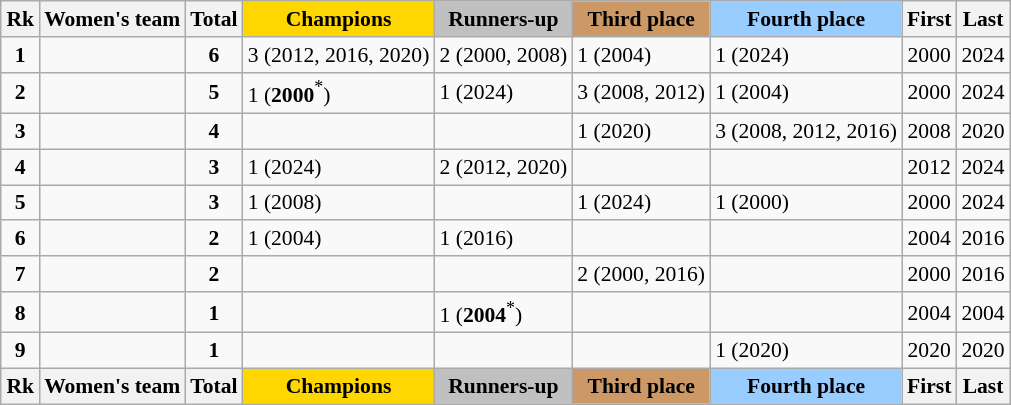<table class="wikitable sortable" style="text-align: left; font-size: 90%; margin-left: 1em;">
<tr>
<th>Rk</th>
<th>Women's team</th>
<th>Total</th>
<th style="background-color: gold;">Champions</th>
<th style="background-color: silver;">Runners-up</th>
<th style="background-color: #cc9966;">Third place</th>
<th style="background-color: #9acdff;">Fourth place</th>
<th>First</th>
<th>Last</th>
</tr>
<tr>
<td style="text-align: center;"><strong>1</strong></td>
<td></td>
<td style="text-align: center;"><strong>6</strong></td>
<td data-sort-value="3, 2020">3 (2012, 2016, 2020)</td>
<td data-sort-value="2, 2008">2 (2000, 2008)</td>
<td data-sort-value="1, 2004">1 (2004)</td>
<td data-sort-value="1, 2024">1 (2024)</td>
<td style="text-align: center;">2000</td>
<td style="text-align: center;">2024</td>
</tr>
<tr>
<td style="text-align: center;"><strong>2</strong></td>
<td></td>
<td style="text-align: center;"><strong>5</strong></td>
<td data-sort-value="1, 2000">1 (<strong>2000</strong><sup>*</sup>)</td>
<td data-sort-value="1, 2024">1 (2024)</td>
<td data-sort-value="2, 2012">3 (2008, 2012)</td>
<td data-sort-value="1, 2004">1 (2004)</td>
<td style="text-align: center;">2000</td>
<td style="text-align: center;">2024</td>
</tr>
<tr>
<td style="text-align: center;"><strong>3</strong></td>
<td></td>
<td style="text-align: center;"><strong>4</strong></td>
<td></td>
<td></td>
<td data-sort-value="1, 2020">1 (2020)</td>
<td data-sort-value="3, 2016">3 (2008, 2012, 2016)</td>
<td style="text-align: center;">2008</td>
<td style="text-align: center;">2020</td>
</tr>
<tr>
<td style="text-align: center;"><strong>4</strong></td>
<td></td>
<td style="text-align: center;"><strong>3</strong></td>
<td data-sort-value="1, 2024">1 (2024)</td>
<td data-sort-value="2, 2020">2 (2012, 2020)</td>
<td></td>
<td></td>
<td style="text-align: center;">2012</td>
<td style="text-align: center;">2024</td>
</tr>
<tr>
<td style="text-align: center;"><strong>5</strong></td>
<td></td>
<td style="text-align: center;"><strong>3</strong></td>
<td data-sort-value="1, 2008">1 (2008)</td>
<td></td>
<td data-sort-value="1, 2024">1 (2024)</td>
<td data-sort-value="1, 2000">1 (2000)</td>
<td style="text-align: center;">2000</td>
<td style="text-align: center;">2024</td>
</tr>
<tr>
<td style="text-align: center;"><strong>6</strong></td>
<td></td>
<td style="text-align: center;"><strong>2</strong></td>
<td data-sort-value="1, 2004">1 (2004)</td>
<td data-sort-value="1, 2016">1 (2016)</td>
<td></td>
<td></td>
<td style="text-align: center;">2004</td>
<td style="text-align: center;">2016</td>
</tr>
<tr>
<td style="text-align: center;"><strong>7</strong></td>
<td></td>
<td style="text-align: center;"><strong>2</strong></td>
<td></td>
<td></td>
<td data-sort-value="2, 2016">2 (2000, 2016)</td>
<td></td>
<td style="text-align: center;">2000</td>
<td style="text-align: center;">2016</td>
</tr>
<tr>
<td style="text-align: center;"><strong>8</strong></td>
<td></td>
<td style="text-align: center;"><strong>1</strong></td>
<td></td>
<td data-sort-value="1, 2004">1 (<strong>2004</strong><sup>*</sup>)</td>
<td></td>
<td></td>
<td style="text-align: center;">2004</td>
<td style="text-align: center;">2004</td>
</tr>
<tr>
<td style="text-align: center;"><strong>9</strong></td>
<td></td>
<td style="text-align: center;"><strong>1</strong></td>
<td></td>
<td></td>
<td></td>
<td data-sort-value="1, 2020">1 (2020)</td>
<td style="text-align: center;">2020</td>
<td style="text-align: center;">2020</td>
</tr>
<tr>
<th>Rk</th>
<th>Women's team</th>
<th>Total</th>
<th style="background-color: gold;">Champions</th>
<th style="background-color: silver;">Runners-up</th>
<th style="background-color: #cc9966;">Third place</th>
<th style="background-color: #9acdff;">Fourth place</th>
<th>First</th>
<th>Last</th>
</tr>
</table>
